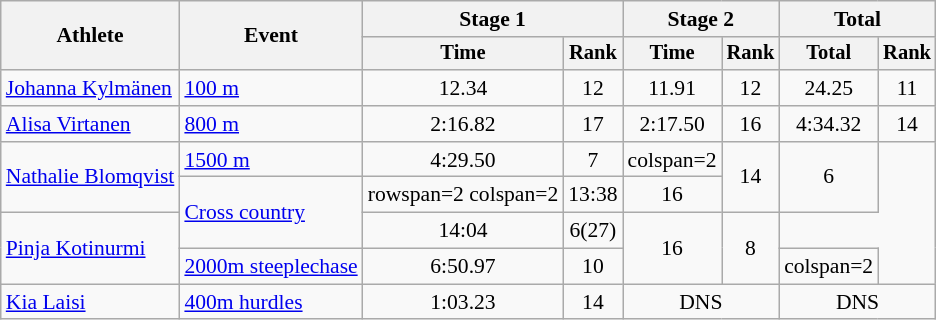<table class="wikitable" style="font-size:90%">
<tr>
<th rowspan=2>Athlete</th>
<th rowspan=2>Event</th>
<th colspan=2>Stage 1</th>
<th colspan=2>Stage 2</th>
<th colspan=2>Total</th>
</tr>
<tr style="font-size:95%">
<th>Time</th>
<th>Rank</th>
<th>Time</th>
<th>Rank</th>
<th>Total</th>
<th>Rank</th>
</tr>
<tr align=center>
<td align=left><a href='#'>Johanna Kylmänen</a></td>
<td align=left><a href='#'>100 m</a></td>
<td>12.34</td>
<td>12</td>
<td>11.91</td>
<td>12</td>
<td>24.25</td>
<td>11</td>
</tr>
<tr align=center>
<td align=left><a href='#'>Alisa Virtanen</a></td>
<td align=left><a href='#'>800 m</a></td>
<td>2:16.82</td>
<td>17</td>
<td>2:17.50</td>
<td>16</td>
<td>4:34.32</td>
<td>14</td>
</tr>
<tr align=center>
<td rowspan=2><a href='#'>Nathalie Blomqvist</a></td>
<td align=left><a href='#'>1500 m</a></td>
<td>4:29.50</td>
<td>7</td>
<td>colspan=2 </td>
<td rowspan=2>14</td>
<td rowspan=2>6</td>
</tr>
<tr align=center>
<td rowspan=2 align=left><a href='#'>Cross country</a></td>
<td>rowspan=2 colspan=2 </td>
<td>13:38</td>
<td>16</td>
</tr>
<tr align=center>
<td rowspan=2 align=left><a href='#'>Pinja Kotinurmi</a></td>
<td>14:04</td>
<td>6(27)</td>
<td rowspan=2>16</td>
<td rowspan=2>8</td>
</tr>
<tr align=center>
<td align=left><a href='#'>2000m steeplechase</a></td>
<td>6:50.97</td>
<td>10</td>
<td>colspan=2 </td>
</tr>
<tr align=center>
<td align=left><a href='#'>Kia Laisi</a></td>
<td align=left><a href='#'>400m hurdles</a></td>
<td>1:03.23</td>
<td>14</td>
<td colspan=2>DNS</td>
<td colspan=2>DNS</td>
</tr>
</table>
